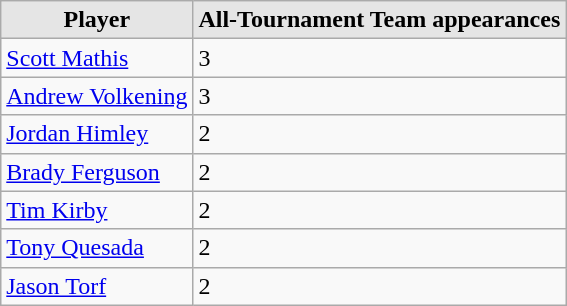<table class="wikitable">
<tr>
<th style="background:#e5e5e5;">Player</th>
<th style="background:#e5e5e5;">All-Tournament Team appearances</th>
</tr>
<tr>
<td><a href='#'>Scott Mathis</a></td>
<td>3</td>
</tr>
<tr>
<td><a href='#'>Andrew Volkening</a></td>
<td>3</td>
</tr>
<tr>
<td><a href='#'>Jordan Himley</a></td>
<td>2</td>
</tr>
<tr>
<td><a href='#'>Brady Ferguson</a></td>
<td>2</td>
</tr>
<tr>
<td><a href='#'>Tim Kirby</a></td>
<td>2</td>
</tr>
<tr>
<td><a href='#'>Tony Quesada</a></td>
<td>2</td>
</tr>
<tr>
<td><a href='#'>Jason Torf</a></td>
<td>2</td>
</tr>
</table>
